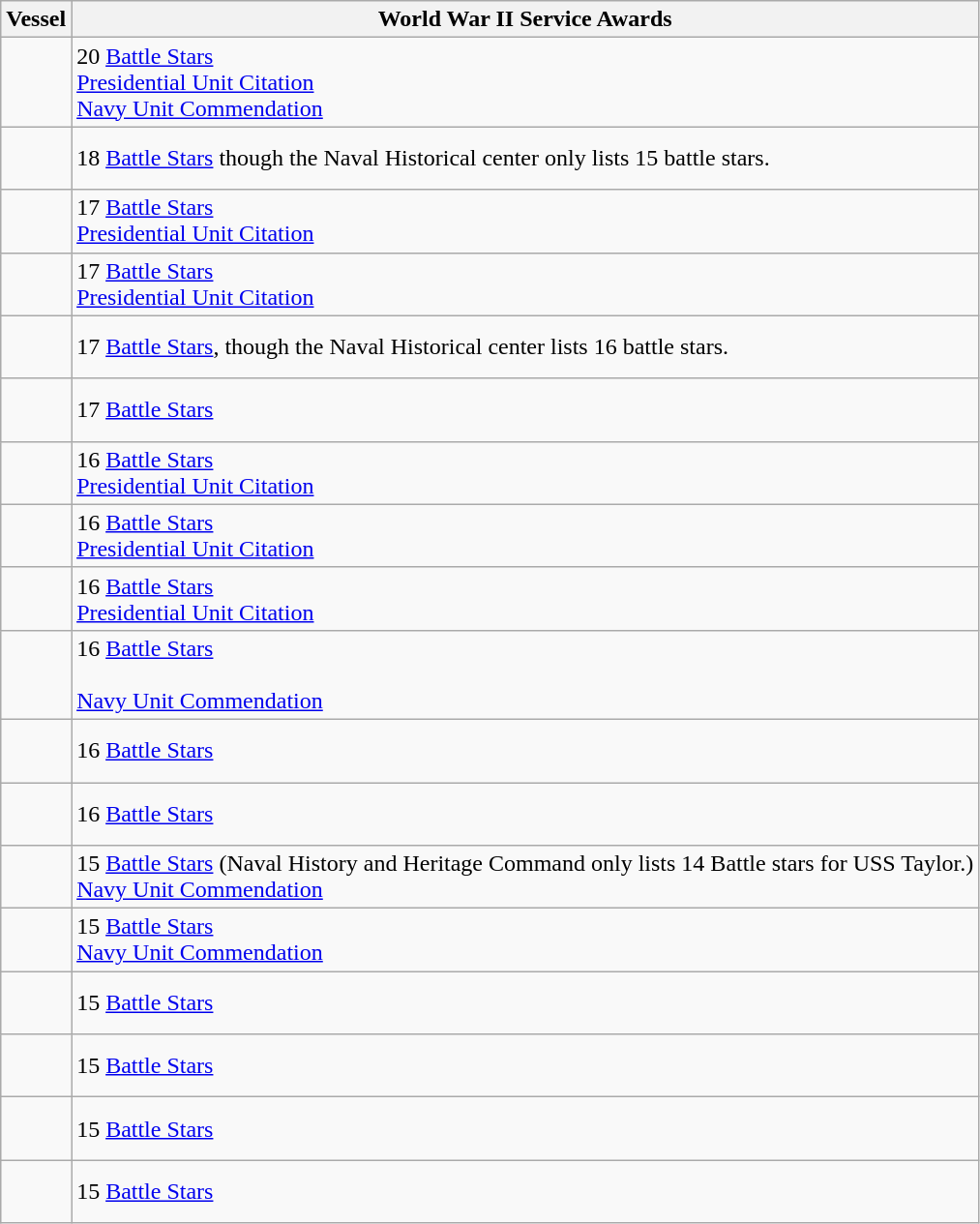<table class="wikitable">
<tr>
<th>Vessel</th>
<th>World War II Service Awards</th>
</tr>
<tr>
<td><br><br></td>
<td> 20 <a href='#'>Battle Stars</a><br> <a href='#'>Presidential Unit Citation</a><br>
 <a href='#'>Navy Unit Commendation</a></td>
</tr>
<tr>
<td><br><br></td>
<td> 18 <a href='#'>Battle Stars</a> though the Naval Historical center only lists 15 battle stars.</td>
</tr>
<tr>
<td><br><br></td>
<td> 17 <a href='#'>Battle Stars</a><br> <a href='#'>Presidential Unit Citation</a></td>
</tr>
<tr>
<td><br><br></td>
<td> 17 <a href='#'>Battle Stars</a><br> <a href='#'>Presidential Unit Citation</a></td>
</tr>
<tr>
<td><br><br></td>
<td> 17 <a href='#'>Battle Stars</a>, though the Naval Historical center lists 16 battle stars.</td>
</tr>
<tr>
<td><br><br></td>
<td> 17 <a href='#'>Battle Stars</a></td>
</tr>
<tr>
<td><br><br></td>
<td> 16 <a href='#'>Battle Stars</a><br> <a href='#'>Presidential Unit Citation</a></td>
</tr>
<tr>
<td><br><br></td>
<td> 16 <a href='#'>Battle Stars</a><br> <a href='#'>Presidential Unit Citation</a></td>
</tr>
<tr>
<td><br><br></td>
<td> 16 <a href='#'>Battle Stars</a><br> <a href='#'>Presidential Unit Citation</a></td>
</tr>
<tr>
<td><br><br></td>
<td> 16 <a href='#'>Battle Stars</a><br><br> <a href='#'>Navy Unit Commendation</a></td>
</tr>
<tr>
<td><br><br></td>
<td> 16 <a href='#'>Battle Stars</a></td>
</tr>
<tr>
<td><br><br></td>
<td> 16 <a href='#'>Battle Stars</a></td>
</tr>
<tr>
<td><br><br></td>
<td> 15 <a href='#'>Battle Stars</a> (Naval History and Heritage Command only lists 14 Battle stars for USS Taylor.)<br> <a href='#'>Navy Unit Commendation</a></td>
</tr>
<tr>
<td><br><br></td>
<td> 15 <a href='#'>Battle Stars</a><br> <a href='#'>Navy Unit Commendation</a></td>
</tr>
<tr>
<td><br><br></td>
<td> 15 <a href='#'>Battle Stars</a></td>
</tr>
<tr>
<td><br><br></td>
<td> 15 <a href='#'>Battle Stars</a></td>
</tr>
<tr>
<td><br><br></td>
<td> 15 <a href='#'>Battle Stars</a></td>
</tr>
<tr>
<td><br><br></td>
<td> 15 <a href='#'>Battle Stars</a></td>
</tr>
</table>
